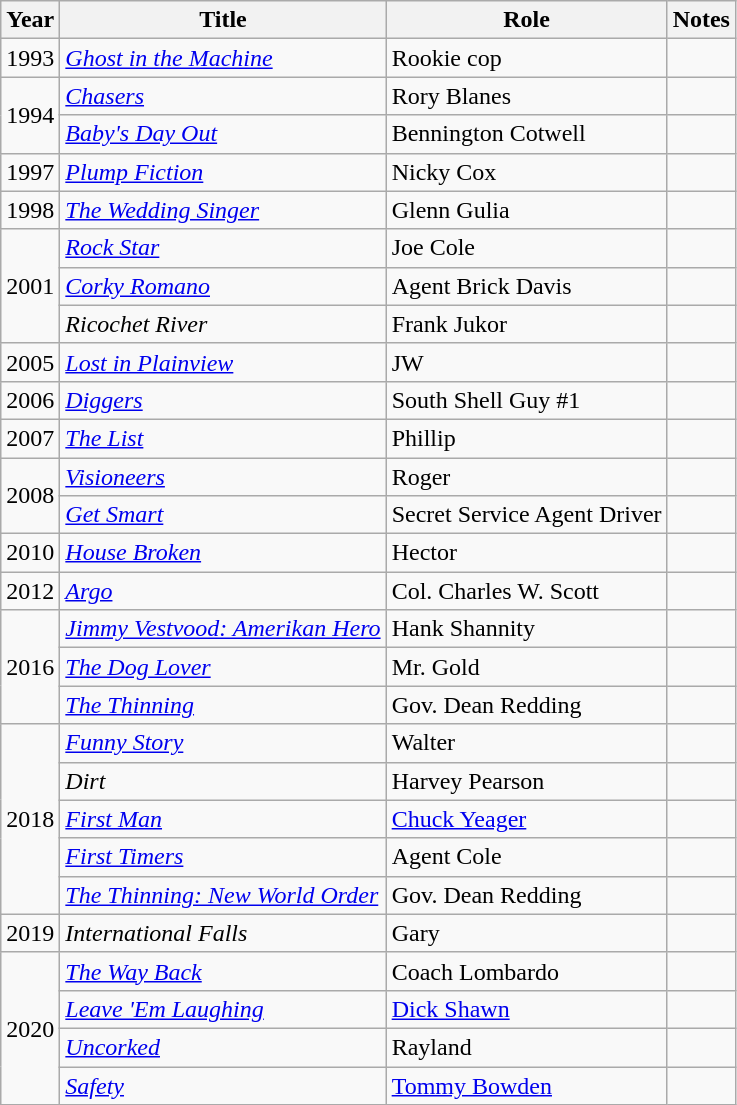<table class="wikitable sortable">
<tr>
<th>Year</th>
<th>Title</th>
<th>Role</th>
<th>Notes</th>
</tr>
<tr>
<td>1993</td>
<td><a href='#'><em>Ghost in the Machine</em></a></td>
<td>Rookie cop</td>
<td></td>
</tr>
<tr>
<td rowspan="2">1994</td>
<td><em><a href='#'>Chasers</a></em></td>
<td>Rory Blanes</td>
<td></td>
</tr>
<tr>
<td><em><a href='#'>Baby's Day Out</a></em></td>
<td>Bennington Cotwell</td>
<td></td>
</tr>
<tr>
<td>1997</td>
<td><em><a href='#'>Plump Fiction</a></em></td>
<td>Nicky Cox</td>
<td></td>
</tr>
<tr>
<td>1998</td>
<td><em><a href='#'>The Wedding Singer</a></em></td>
<td>Glenn Gulia</td>
<td></td>
</tr>
<tr>
<td rowspan="3">2001</td>
<td><a href='#'><em>Rock Star</em></a></td>
<td>Joe Cole</td>
<td></td>
</tr>
<tr>
<td><em><a href='#'>Corky Romano</a></em></td>
<td>Agent Brick Davis</td>
<td></td>
</tr>
<tr>
<td><em>Ricochet River</em></td>
<td>Frank Jukor</td>
<td></td>
</tr>
<tr>
<td>2005</td>
<td><em><a href='#'>Lost in Plainview</a></em></td>
<td>JW</td>
<td></td>
</tr>
<tr>
<td>2006</td>
<td><a href='#'><em>Diggers</em></a></td>
<td>South Shell Guy #1</td>
<td></td>
</tr>
<tr>
<td>2007</td>
<td><a href='#'><em>The List</em></a></td>
<td>Phillip</td>
<td></td>
</tr>
<tr>
<td rowspan="2">2008</td>
<td><em><a href='#'>Visioneers</a></em></td>
<td>Roger</td>
<td></td>
</tr>
<tr>
<td><a href='#'><em>Get Smart</em></a></td>
<td>Secret Service Agent Driver</td>
<td></td>
</tr>
<tr>
<td>2010</td>
<td><a href='#'><em>House Broken</em></a></td>
<td>Hector</td>
<td></td>
</tr>
<tr>
<td>2012</td>
<td><a href='#'><em>Argo</em></a></td>
<td>Col. Charles W. Scott</td>
<td></td>
</tr>
<tr>
<td rowspan="3">2016</td>
<td><em><a href='#'>Jimmy Vestvood: Amerikan Hero</a></em></td>
<td>Hank Shannity</td>
<td></td>
</tr>
<tr>
<td><em><a href='#'>The Dog Lover</a></em></td>
<td>Mr. Gold</td>
<td></td>
</tr>
<tr>
<td><em><a href='#'>The Thinning</a></em></td>
<td>Gov. Dean Redding</td>
<td></td>
</tr>
<tr>
<td rowspan="5">2018</td>
<td><em><a href='#'>Funny Story</a></em></td>
<td>Walter</td>
<td></td>
</tr>
<tr>
<td><em>Dirt</em></td>
<td>Harvey Pearson</td>
<td></td>
</tr>
<tr>
<td><a href='#'><em>First Man</em></a></td>
<td><a href='#'>Chuck Yeager</a></td>
<td></td>
</tr>
<tr>
<td><em><a href='#'>First Timers</a></em></td>
<td>Agent Cole</td>
<td></td>
</tr>
<tr>
<td><em><a href='#'>The Thinning: New World Order</a></em></td>
<td>Gov. Dean Redding</td>
<td></td>
</tr>
<tr>
<td>2019</td>
<td><em>International Falls</em></td>
<td>Gary</td>
<td></td>
</tr>
<tr>
<td rowspan="4">2020</td>
<td><a href='#'><em>The Way Back</em></a></td>
<td>Coach Lombardo</td>
<td></td>
</tr>
<tr>
<td><em><a href='#'>Leave 'Em Laughing</a></em></td>
<td><a href='#'>Dick Shawn</a></td>
<td></td>
</tr>
<tr>
<td><a href='#'><em>Uncorked</em></a></td>
<td>Rayland</td>
<td></td>
</tr>
<tr>
<td><a href='#'><em>Safety</em></a></td>
<td><a href='#'>Tommy Bowden</a></td>
<td></td>
</tr>
</table>
